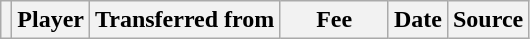<table class="wikitable plainrowheaders sortable">
<tr>
<th></th>
<th scope="col">Player</th>
<th>Transferred from</th>
<th style="width: 65px;">Fee</th>
<th scope="col">Date</th>
<th scope="col">Source</th>
</tr>
</table>
